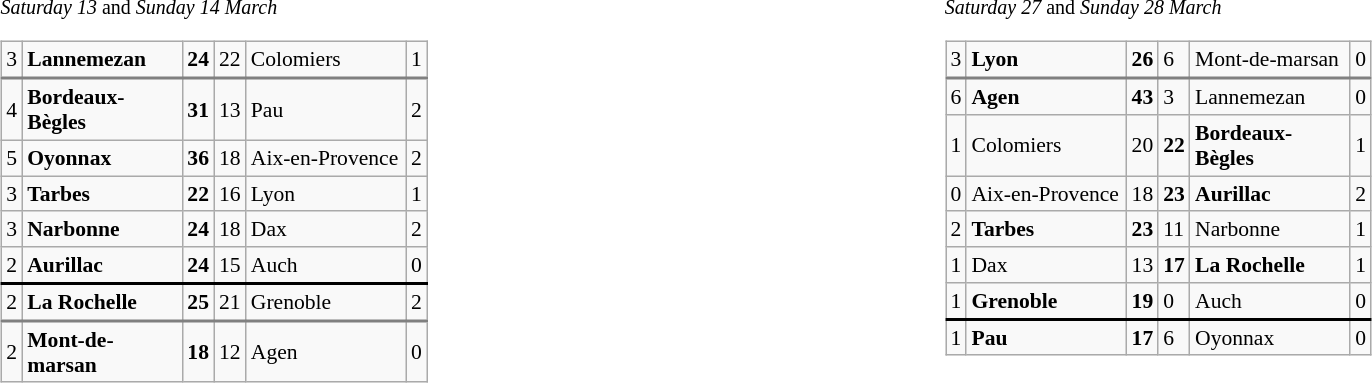<table width="100%" align="center" border="0" cellpadding="0" cellspacing="5">
<tr valign="top" align="left">
<td width="50%"><br><small><em>Saturday 13</em> and <em>Sunday 14 March</em></small><table class="wikitable gauche" cellpadding="0" cellspacing="0" style="font-size:90%;">
<tr style="border-bottom:2px solid grey;">
<td>3</td>
<td width="100px"><strong>Lannemezan</strong></td>
<td><strong>24</strong></td>
<td>22</td>
<td width="100px">Colomiers</td>
<td>1</td>
</tr>
<tr>
<td>4</td>
<td><strong>Bordeaux-Bègles</strong></td>
<td><strong>31</strong></td>
<td>13</td>
<td>Pau</td>
<td>2</td>
</tr>
<tr>
<td>5</td>
<td><strong>Oyonnax</strong></td>
<td><strong>36</strong></td>
<td>18</td>
<td>Aix-en-Provence</td>
<td>2</td>
</tr>
<tr>
<td>3</td>
<td><strong>Tarbes</strong></td>
<td><strong>22</strong></td>
<td>16</td>
<td>Lyon</td>
<td>1</td>
</tr>
<tr>
<td>3</td>
<td><strong>Narbonne</strong></td>
<td><strong>24</strong></td>
<td>18</td>
<td>Dax</td>
<td>2</td>
</tr>
<tr style="border-bottom:2px solid black;">
<td>2</td>
<td><strong>Aurillac</strong></td>
<td><strong>24</strong></td>
<td>15</td>
<td>Auch</td>
<td>0</td>
</tr>
<tr style="border-bottom:2px solid grey;">
<td>2</td>
<td><strong>La Rochelle</strong></td>
<td><strong>25</strong></td>
<td>21</td>
<td>Grenoble</td>
<td>2</td>
</tr>
<tr>
<td>2</td>
<td><strong>Mont-de-marsan</strong></td>
<td><strong>18</strong></td>
<td>12</td>
<td>Agen</td>
<td>0</td>
</tr>
</table>
</td>
<td width="50%"><br><small><em>Saturday 27</em> and <em>Sunday 28 March</em></small><table class="wikitable gauche" cellpadding="0" cellspacing="0" style="font-size:90%;">
<tr style="border-bottom:2px solid grey;">
<td>3</td>
<td width="100px"><strong>Lyon</strong></td>
<td><strong>26</strong></td>
<td>6</td>
<td width="100px">Mont-de-marsan</td>
<td>0</td>
</tr>
<tr>
<td>6</td>
<td><strong>Agen</strong></td>
<td><strong>43</strong></td>
<td>3</td>
<td>Lannemezan</td>
<td>0</td>
</tr>
<tr>
<td>1</td>
<td>Colomiers</td>
<td>20</td>
<td><strong>22</strong></td>
<td><strong>Bordeaux-Bègles</strong></td>
<td>1</td>
</tr>
<tr>
<td>0</td>
<td>Aix-en-Provence</td>
<td>18</td>
<td><strong>23</strong></td>
<td><strong>Aurillac</strong></td>
<td>2</td>
</tr>
<tr>
<td>2</td>
<td><strong>Tarbes</strong></td>
<td><strong>23</strong></td>
<td>11</td>
<td>Narbonne</td>
<td>1</td>
</tr>
<tr>
<td>1</td>
<td>Dax</td>
<td>13</td>
<td><strong>17</strong></td>
<td><strong>La Rochelle</strong></td>
<td>1</td>
</tr>
<tr style="border-bottom:2px solid black;">
<td>1</td>
<td><strong>Grenoble</strong></td>
<td><strong>19</strong></td>
<td>0</td>
<td>Auch</td>
<td>0</td>
</tr>
<tr>
<td>1</td>
<td><strong>Pau</strong></td>
<td><strong>17</strong></td>
<td>6</td>
<td>Oyonnax</td>
<td>0</td>
</tr>
</table>
</td>
</tr>
</table>
